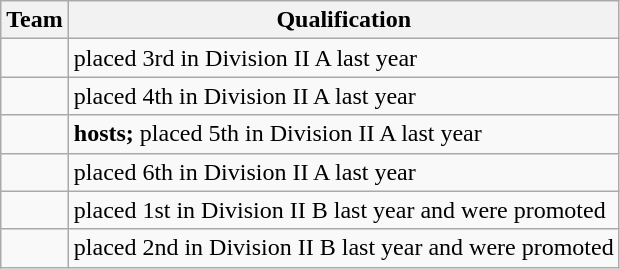<table class="wikitable">
<tr>
<th>Team</th>
<th>Qualification</th>
</tr>
<tr>
<td></td>
<td>placed 3rd in Division II A last year</td>
</tr>
<tr>
<td></td>
<td>placed 4th in Division II A last year</td>
</tr>
<tr>
<td></td>
<td><strong>hosts;</strong> placed 5th in Division II A last year</td>
</tr>
<tr>
<td></td>
<td>placed 6th in Division II A last year</td>
</tr>
<tr>
<td></td>
<td>placed 1st in Division II B last year and were promoted</td>
</tr>
<tr>
<td></td>
<td>placed 2nd in Division II B last year and were promoted</td>
</tr>
</table>
